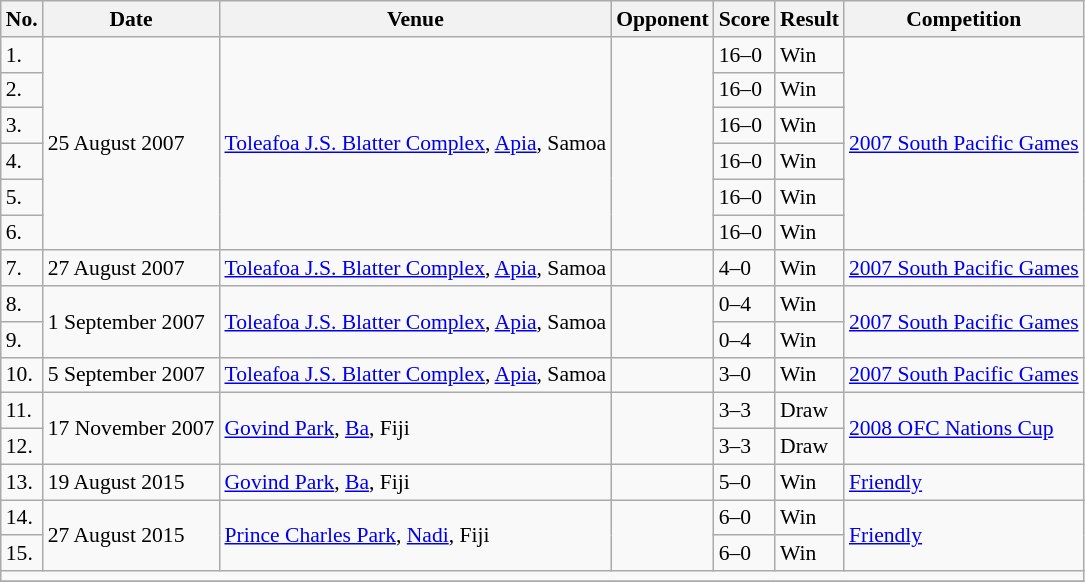<table class="wikitable collapsible collapsed" style="font-size:90%">
<tr>
<th>No.</th>
<th>Date</th>
<th>Venue</th>
<th>Opponent</th>
<th>Score</th>
<th>Result</th>
<th>Competition</th>
</tr>
<tr>
<td>1.</td>
<td rowspan="6">25 August 2007</td>
<td rowspan="6"><a href='#'>Toleafoa J.S. Blatter Complex</a>, <a href='#'>Apia</a>, Samoa</td>
<td rowspan="6"></td>
<td>16–0</td>
<td>Win</td>
<td rowspan="6"><a href='#'>2007 South Pacific Games</a></td>
</tr>
<tr>
<td>2.</td>
<td>16–0</td>
<td>Win</td>
</tr>
<tr>
<td>3.</td>
<td>16–0</td>
<td>Win</td>
</tr>
<tr>
<td>4.</td>
<td>16–0</td>
<td>Win</td>
</tr>
<tr>
<td>5.</td>
<td>16–0</td>
<td>Win</td>
</tr>
<tr>
<td>6.</td>
<td>16–0</td>
<td>Win</td>
</tr>
<tr>
<td>7.</td>
<td>27 August 2007</td>
<td><a href='#'>Toleafoa J.S. Blatter Complex</a>, <a href='#'>Apia</a>, Samoa</td>
<td></td>
<td>4–0</td>
<td>Win</td>
<td><a href='#'>2007 South Pacific Games</a></td>
</tr>
<tr>
<td>8.</td>
<td rowspan="2">1 September 2007</td>
<td rowspan="2"><a href='#'>Toleafoa J.S. Blatter Complex</a>, <a href='#'>Apia</a>, Samoa</td>
<td rowspan="2"></td>
<td>0–4</td>
<td>Win</td>
<td rowspan="2"><a href='#'>2007 South Pacific Games</a></td>
</tr>
<tr>
<td>9.</td>
<td>0–4</td>
<td>Win</td>
</tr>
<tr>
<td>10.</td>
<td>5 September 2007</td>
<td><a href='#'>Toleafoa J.S. Blatter Complex</a>, <a href='#'>Apia</a>, Samoa</td>
<td></td>
<td>3–0</td>
<td>Win</td>
<td><a href='#'>2007 South Pacific Games</a></td>
</tr>
<tr>
<td>11.</td>
<td rowspan="2">17 November 2007</td>
<td rowspan="2"><a href='#'>Govind Park</a>, <a href='#'>Ba</a>, Fiji</td>
<td rowspan="2"></td>
<td>3–3</td>
<td>Draw</td>
<td rowspan="2"><a href='#'>2008 OFC Nations Cup</a></td>
</tr>
<tr>
<td>12.</td>
<td>3–3</td>
<td>Draw</td>
</tr>
<tr>
<td>13.</td>
<td>19 August 2015</td>
<td><a href='#'>Govind Park</a>, <a href='#'>Ba</a>, Fiji</td>
<td></td>
<td>5–0</td>
<td>Win</td>
<td><a href='#'>Friendly</a></td>
</tr>
<tr>
<td>14.</td>
<td rowspan="2">27 August 2015</td>
<td rowspan="2"><a href='#'>Prince Charles Park</a>, <a href='#'>Nadi</a>, Fiji</td>
<td rowspan="2"></td>
<td>6–0</td>
<td>Win</td>
<td rowspan="2"><a href='#'>Friendly</a></td>
</tr>
<tr>
<td>15.</td>
<td>6–0</td>
<td>Win</td>
</tr>
<tr>
<td colspan=12></td>
</tr>
<tr>
</tr>
</table>
